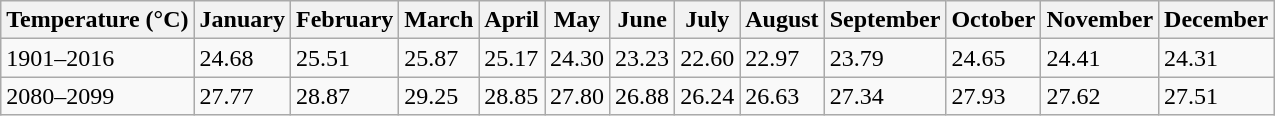<table class="wikitable">
<tr>
<th>Temperature (°C)</th>
<th>January</th>
<th>February</th>
<th>March</th>
<th>April</th>
<th>May</th>
<th>June</th>
<th>July</th>
<th>August</th>
<th>September</th>
<th>October</th>
<th>November</th>
<th>December</th>
</tr>
<tr>
<td>1901–2016</td>
<td>24.68</td>
<td>25.51</td>
<td>25.87</td>
<td>25.17</td>
<td>24.30</td>
<td>23.23</td>
<td>22.60</td>
<td>22.97</td>
<td>23.79</td>
<td>24.65</td>
<td>24.41</td>
<td>24.31</td>
</tr>
<tr>
<td>2080–2099</td>
<td>27.77</td>
<td>28.87</td>
<td>29.25</td>
<td>28.85</td>
<td>27.80</td>
<td>26.88</td>
<td>26.24</td>
<td>26.63</td>
<td>27.34</td>
<td>27.93</td>
<td>27.62</td>
<td>27.51</td>
</tr>
</table>
